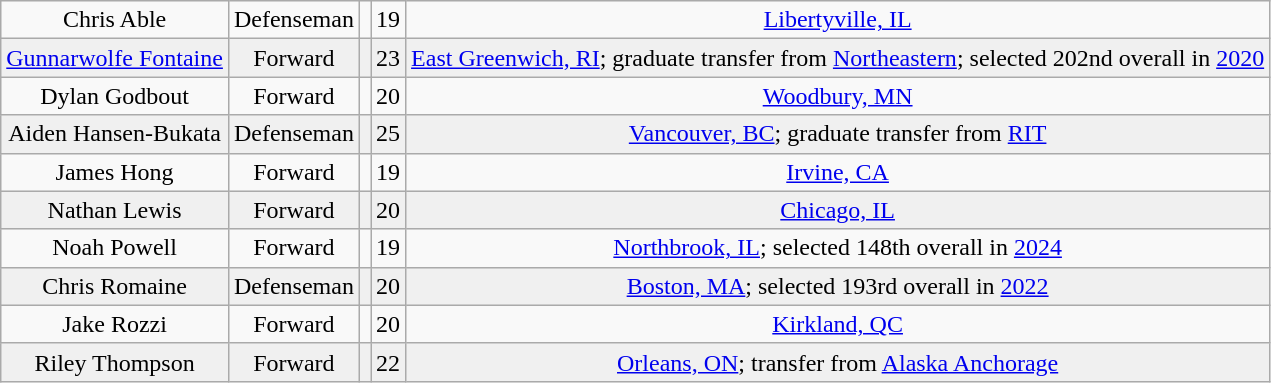<table class="wikitable">
<tr align="center" bgcolor="">
<td>Chris Able</td>
<td>Defenseman</td>
<td></td>
<td>19</td>
<td><a href='#'>Libertyville, IL</a></td>
</tr>
<tr align="center" bgcolor="f0f0f0">
<td><a href='#'>Gunnarwolfe Fontaine</a></td>
<td>Forward</td>
<td></td>
<td>23</td>
<td><a href='#'>East Greenwich, RI</a>; graduate transfer from <a href='#'>Northeastern</a>; selected 202nd overall in <a href='#'>2020</a></td>
</tr>
<tr align="center" bgcolor="">
<td>Dylan Godbout</td>
<td>Forward</td>
<td></td>
<td>20</td>
<td><a href='#'>Woodbury, MN</a></td>
</tr>
<tr align="center" bgcolor="f0f0f0">
<td>Aiden Hansen-Bukata</td>
<td>Defenseman</td>
<td></td>
<td>25</td>
<td><a href='#'>Vancouver, BC</a>; graduate transfer from <a href='#'>RIT</a></td>
</tr>
<tr align="center" bgcolor="">
<td>James Hong</td>
<td>Forward</td>
<td></td>
<td>19</td>
<td><a href='#'>Irvine, CA</a></td>
</tr>
<tr align="center" bgcolor="f0f0f0">
<td>Nathan Lewis</td>
<td>Forward</td>
<td></td>
<td>20</td>
<td><a href='#'>Chicago, IL</a></td>
</tr>
<tr align="center" bgcolor="">
<td>Noah Powell</td>
<td>Forward</td>
<td></td>
<td>19</td>
<td><a href='#'>Northbrook, IL</a>; selected 148th overall in <a href='#'>2024</a></td>
</tr>
<tr align="center" bgcolor="f0f0f0">
<td>Chris Romaine</td>
<td>Defenseman</td>
<td></td>
<td>20</td>
<td><a href='#'>Boston, MA</a>; selected 193rd overall in <a href='#'>2022</a></td>
</tr>
<tr align="center" bgcolor="">
<td>Jake Rozzi</td>
<td>Forward</td>
<td></td>
<td>20</td>
<td><a href='#'>Kirkland, QC</a></td>
</tr>
<tr align="center" bgcolor="f0f0f0">
<td>Riley Thompson</td>
<td>Forward</td>
<td></td>
<td>22</td>
<td><a href='#'>Orleans, ON</a>; transfer from <a href='#'>Alaska Anchorage</a></td>
</tr>
</table>
